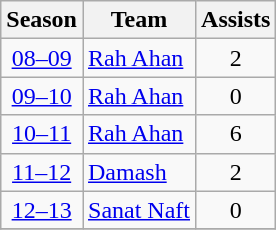<table class="wikitable" style="text-align: center;">
<tr>
<th>Season</th>
<th>Team</th>
<th>Assists</th>
</tr>
<tr>
<td><a href='#'>08–09</a></td>
<td align="left"><a href='#'>Rah Ahan</a></td>
<td>2</td>
</tr>
<tr>
<td><a href='#'>09–10</a></td>
<td align="left"><a href='#'>Rah Ahan</a></td>
<td>0</td>
</tr>
<tr>
<td><a href='#'>10–11</a></td>
<td align="left"><a href='#'>Rah Ahan</a></td>
<td>6</td>
</tr>
<tr>
<td><a href='#'>11–12</a></td>
<td align="left"><a href='#'>Damash</a></td>
<td>2</td>
</tr>
<tr>
<td><a href='#'>12–13</a></td>
<td align="left"><a href='#'>Sanat Naft</a></td>
<td>0</td>
</tr>
<tr>
</tr>
</table>
